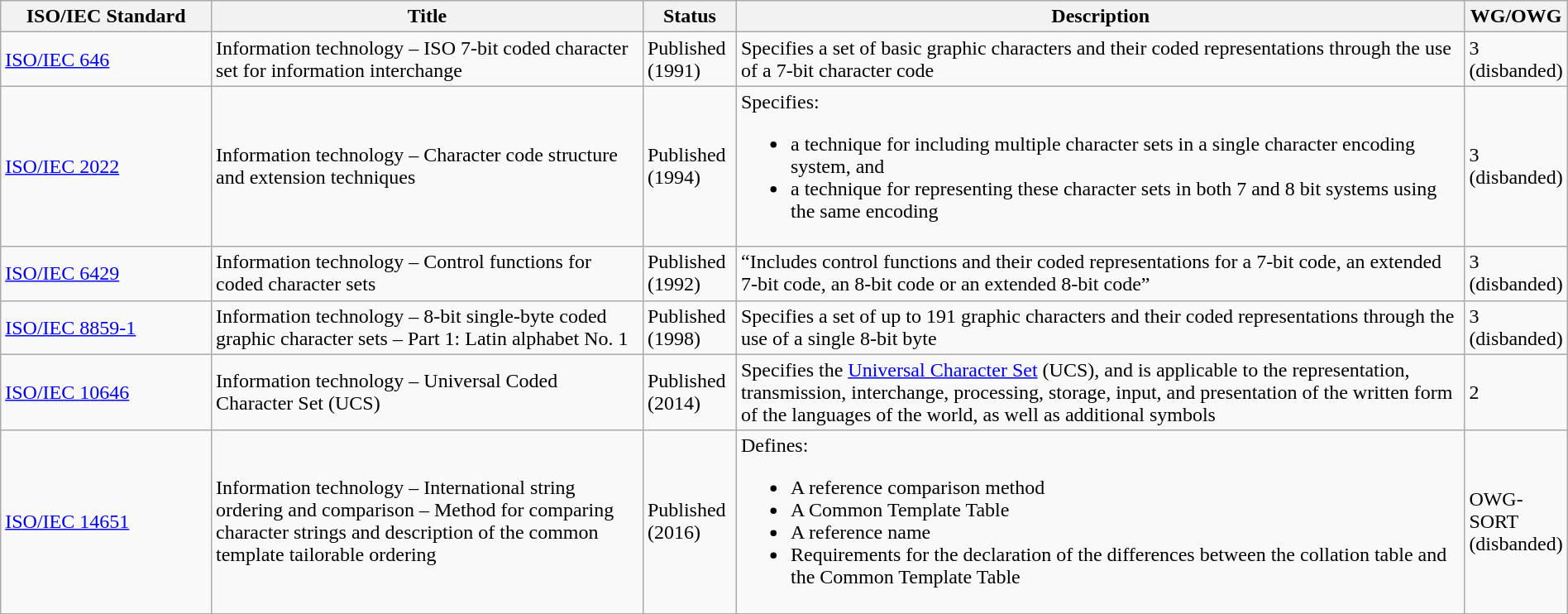<table class="wikitable sortable" width="100%">
<tr>
<th data-sort-type="value" width="14%">ISO/IEC Standard</th>
<th width="29%">Title</th>
<th width="6%">Status</th>
<th width="49%">Description</th>
<th width= "2%">WG/OWG</th>
</tr>
<tr>
<td data-sort-value="00646"><a href='#'>ISO/IEC 646</a></td>
<td>Information technology – ISO 7-bit coded character set for information interchange</td>
<td>Published (1991)</td>
<td>Specifies a set of basic graphic characters and their coded representations through the use of a 7-bit character code</td>
<td>3 (disbanded)</td>
</tr>
<tr>
<td data-sort-value="02022"><a href='#'>ISO/IEC 2022</a></td>
<td>Information technology – Character code structure and extension techniques</td>
<td>Published (1994)</td>
<td>Specifies:<br><ul><li>a technique for including multiple character sets in a single character encoding system, and</li><li>a technique for representing these character sets in both 7 and 8 bit systems using the same encoding</li></ul></td>
<td>3 (disbanded)</td>
</tr>
<tr>
<td data-sort-value="06429"><a href='#'>ISO/IEC 6429</a></td>
<td>Information technology – Control functions for coded character sets</td>
<td>Published (1992)</td>
<td>“Includes control functions and their coded representations for a 7-bit code, an extended 7-bit code, an 8-bit code or an extended 8-bit code”</td>
<td>3 (disbanded)</td>
</tr>
<tr>
<td data-sort-value="08859-1"><a href='#'>ISO/IEC 8859-1</a></td>
<td>Information technology – 8-bit single-byte coded graphic character sets – Part 1: Latin alphabet No. 1</td>
<td>Published (1998)</td>
<td>Specifies a set of up to 191 graphic characters and their coded representations through the use of a single 8-bit byte</td>
<td>3 (disbanded)</td>
</tr>
<tr>
<td data-sort-value="10646"><a href='#'>ISO/IEC 10646</a></td>
<td>Information technology – Universal Coded Character Set (UCS)</td>
<td>Published (2014)</td>
<td>Specifies the <a href='#'>Universal Character Set</a> (UCS), and is applicable to the representation, transmission, interchange, processing, storage, input, and presentation of the written form of the languages of the world, as well as additional symbols</td>
<td>2</td>
</tr>
<tr>
<td data-sort-value="14651"><a href='#'>ISO/IEC 14651</a></td>
<td>Information technology – International string ordering and comparison – Method for comparing character strings and description of the common template tailorable ordering</td>
<td>Published (2016)</td>
<td>Defines:<br><ul><li>A reference comparison method</li><li>A Common Template Table</li><li>A reference name</li><li>Requirements for the declaration of the differences between the collation table and the Common Template Table</li></ul></td>
<td>OWG-SORT (disbanded)</td>
</tr>
<tr>
</tr>
</table>
